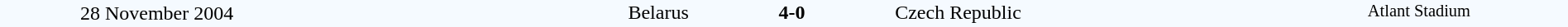<table style="width: 100%; background:#F5FAFF;" cellspacing="0">
<tr>
<td align=center rowspan=3 width=20%>28 November 2004</td>
</tr>
<tr>
<td width=24% align=right>Belarus </td>
<td align=center width=13%><strong>4-0</strong></td>
<td width=24%> Czech Republic</td>
<td style=font-size:85% rowspan=3 valign=top align=center>Atlant Stadium</td>
</tr>
<tr style=font-size:85%>
<td align=right valign=top></td>
<td></td>
<td></td>
</tr>
</table>
